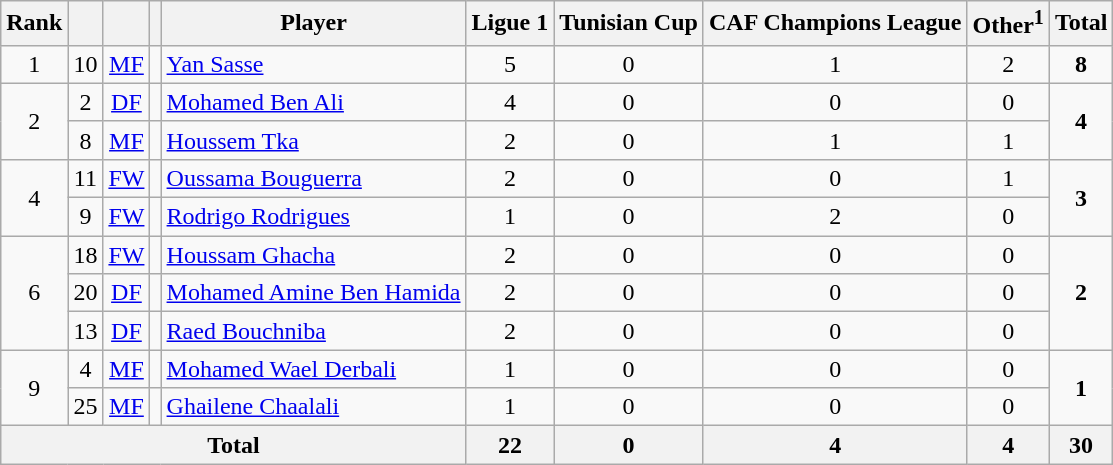<table class="wikitable" style="text-align:center;">
<tr>
<th>Rank</th>
<th></th>
<th></th>
<th></th>
<th>Player</th>
<th>Ligue 1</th>
<th>Tunisian Cup</th>
<th>CAF Champions League</th>
<th>Other<sup>1</sup></th>
<th>Total</th>
</tr>
<tr>
<td>1</td>
<td>10</td>
<td><a href='#'>MF</a></td>
<td></td>
<td align=left><a href='#'>Yan Sasse</a></td>
<td>5</td>
<td>0</td>
<td>1</td>
<td>2</td>
<td><strong>8</strong></td>
</tr>
<tr>
<td rowspan="2">2</td>
<td>2</td>
<td><a href='#'>DF</a></td>
<td></td>
<td align=left><a href='#'>Mohamed Ben Ali</a></td>
<td>4</td>
<td>0</td>
<td>0</td>
<td>0</td>
<td rowspan="2"><strong>4</strong></td>
</tr>
<tr>
<td>8</td>
<td><a href='#'>MF</a></td>
<td></td>
<td align=left><a href='#'>Houssem Tka</a></td>
<td>2</td>
<td>0</td>
<td>1</td>
<td>1</td>
</tr>
<tr>
<td rowspan="2">4</td>
<td>11</td>
<td><a href='#'>FW</a></td>
<td></td>
<td align=left><a href='#'>Oussama Bouguerra</a></td>
<td>2</td>
<td>0</td>
<td>0</td>
<td>1</td>
<td rowspan="2"><strong>3</strong></td>
</tr>
<tr>
<td>9</td>
<td><a href='#'>FW</a></td>
<td></td>
<td align=left><a href='#'>Rodrigo Rodrigues</a></td>
<td>1</td>
<td>0</td>
<td>2</td>
<td>0</td>
</tr>
<tr>
<td rowspan="3">6</td>
<td>18</td>
<td><a href='#'>FW</a></td>
<td></td>
<td align=left><a href='#'>Houssam Ghacha</a></td>
<td>2</td>
<td>0</td>
<td>0</td>
<td>0</td>
<td rowspan="3"><strong>2</strong></td>
</tr>
<tr>
<td>20</td>
<td><a href='#'>DF</a></td>
<td></td>
<td align=left><a href='#'>Mohamed Amine Ben Hamida</a></td>
<td>2</td>
<td>0</td>
<td>0</td>
<td>0</td>
</tr>
<tr>
<td>13</td>
<td><a href='#'>DF</a></td>
<td></td>
<td align=left><a href='#'>Raed Bouchniba</a></td>
<td>2</td>
<td>0</td>
<td>0</td>
<td>0</td>
</tr>
<tr>
<td rowspan="2">9</td>
<td>4</td>
<td><a href='#'>MF</a></td>
<td></td>
<td align=left><a href='#'>Mohamed Wael Derbali</a></td>
<td>1</td>
<td>0</td>
<td>0</td>
<td>0</td>
<td rowspan="2"><strong>1</strong></td>
</tr>
<tr>
<td>25</td>
<td><a href='#'>MF</a></td>
<td></td>
<td align=left><a href='#'>Ghailene Chaalali</a></td>
<td>1</td>
<td>0</td>
<td>0</td>
<td>0</td>
</tr>
<tr>
<th colspan=5>Total</th>
<th>22</th>
<th>0</th>
<th>4</th>
<th>4</th>
<th>30</th>
</tr>
</table>
